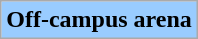<table class="wikitable">
<tr>
<td style="background:#9cf;"><strong>Off-campus arena</strong></td>
</tr>
</table>
